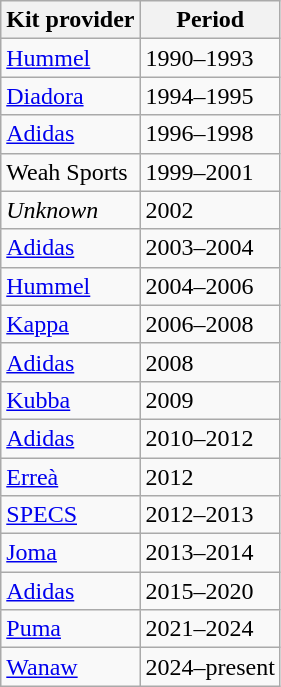<table class="wikitable">
<tr>
<th>Kit provider</th>
<th>Period</th>
</tr>
<tr>
<td> <a href='#'>Hummel</a></td>
<td>1990–1993</td>
</tr>
<tr>
<td> <a href='#'>Diadora</a></td>
<td>1994–1995</td>
</tr>
<tr>
<td> <a href='#'>Adidas</a></td>
<td>1996–1998</td>
</tr>
<tr>
<td> Weah Sports</td>
<td>1999–2001</td>
</tr>
<tr>
<td><em>Unknown</em></td>
<td>2002</td>
</tr>
<tr>
<td> <a href='#'>Adidas</a></td>
<td>2003–2004</td>
</tr>
<tr>
<td> <a href='#'>Hummel</a></td>
<td>2004–2006</td>
</tr>
<tr>
<td> <a href='#'>Kappa</a></td>
<td>2006–2008</td>
</tr>
<tr>
<td> <a href='#'>Adidas</a></td>
<td>2008</td>
</tr>
<tr>
<td> <a href='#'>Kubba</a></td>
<td>2009</td>
</tr>
<tr>
<td> <a href='#'>Adidas</a></td>
<td>2010–2012</td>
</tr>
<tr>
<td> <a href='#'>Erreà</a></td>
<td>2012</td>
</tr>
<tr>
<td> <a href='#'>SPECS</a></td>
<td>2012–2013</td>
</tr>
<tr>
<td> <a href='#'>Joma</a></td>
<td>2013–2014</td>
</tr>
<tr>
<td> <a href='#'>Adidas</a></td>
<td>2015–2020</td>
</tr>
<tr>
<td> <a href='#'>Puma</a></td>
<td>2021–2024</td>
</tr>
<tr>
<td> <a href='#'>Wanaw</a></td>
<td>2024–present</td>
</tr>
</table>
